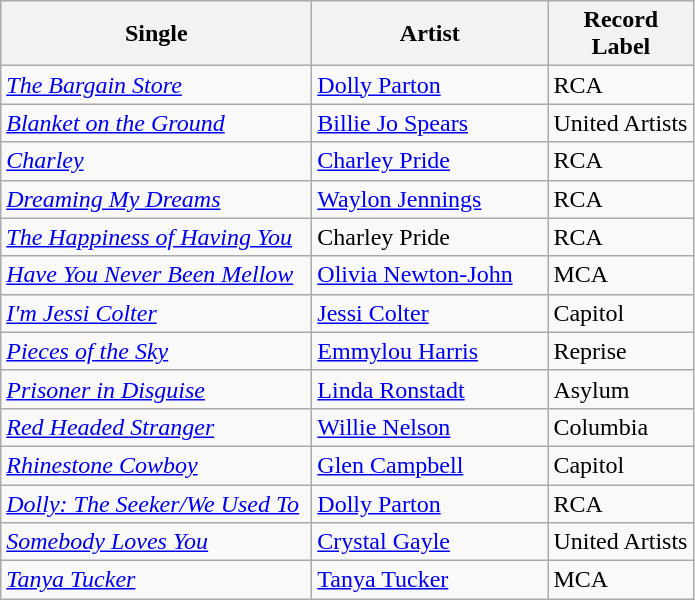<table class="wikitable sortable">
<tr>
<th width="200">Single</th>
<th width="150">Artist</th>
<th width="90">Record Label</th>
</tr>
<tr>
<td><em><a href='#'>The Bargain Store</a></em></td>
<td><a href='#'>Dolly Parton</a></td>
<td>RCA</td>
</tr>
<tr>
<td><em><a href='#'>Blanket on the Ground</a></em></td>
<td><a href='#'>Billie Jo Spears</a></td>
<td>United Artists</td>
</tr>
<tr>
<td><em><a href='#'>Charley</a></em></td>
<td><a href='#'>Charley Pride</a></td>
<td>RCA</td>
</tr>
<tr>
<td><em><a href='#'>Dreaming My Dreams</a></em></td>
<td><a href='#'>Waylon Jennings</a></td>
<td>RCA</td>
</tr>
<tr>
<td><em><a href='#'>The Happiness of Having You</a></em></td>
<td>Charley Pride</td>
<td>RCA</td>
</tr>
<tr>
<td><em><a href='#'>Have You Never Been Mellow</a></em></td>
<td><a href='#'>Olivia Newton-John</a></td>
<td>MCA</td>
</tr>
<tr>
<td><em><a href='#'>I'm Jessi Colter</a></em></td>
<td><a href='#'>Jessi Colter</a></td>
<td>Capitol</td>
</tr>
<tr>
<td><em><a href='#'>Pieces of the Sky</a></em></td>
<td><a href='#'>Emmylou Harris</a></td>
<td>Reprise</td>
</tr>
<tr>
<td><em><a href='#'>Prisoner in Disguise</a></em></td>
<td><a href='#'>Linda Ronstadt</a></td>
<td>Asylum</td>
</tr>
<tr>
<td><em><a href='#'>Red Headed Stranger</a></em></td>
<td><a href='#'>Willie Nelson</a></td>
<td>Columbia</td>
</tr>
<tr>
<td><em><a href='#'>Rhinestone Cowboy</a></em></td>
<td><a href='#'>Glen Campbell</a></td>
<td>Capitol</td>
</tr>
<tr>
<td><em><a href='#'>Dolly: The Seeker/We Used To</a></em></td>
<td><a href='#'>Dolly Parton</a></td>
<td>RCA</td>
</tr>
<tr>
<td><em><a href='#'>Somebody Loves You</a></em></td>
<td><a href='#'>Crystal Gayle</a></td>
<td>United Artists</td>
</tr>
<tr>
<td><em><a href='#'>Tanya Tucker</a></em></td>
<td><a href='#'>Tanya Tucker</a></td>
<td>MCA</td>
</tr>
</table>
